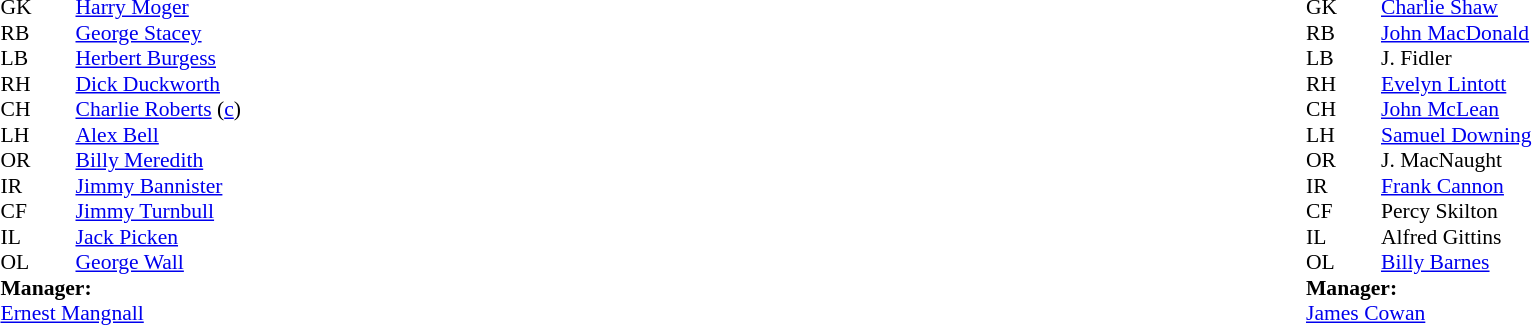<table width="100%">
<tr>
<td valign="top" width="50%"><br><table style="font-size: 90%" cellspacing="0" cellpadding="0">
<tr>
<td colspan="4"></td>
</tr>
<tr>
<th width="25"></th>
<th width="25"></th>
</tr>
<tr>
<td>GK</td>
<td><strong> </strong></td>
<td> <a href='#'>Harry Moger</a></td>
</tr>
<tr>
<td>RB</td>
<td><strong> </strong></td>
<td> <a href='#'>George Stacey</a></td>
</tr>
<tr>
<td>LB</td>
<td><strong> </strong></td>
<td> <a href='#'>Herbert Burgess</a></td>
</tr>
<tr>
<td>RH</td>
<td><strong> </strong></td>
<td> <a href='#'>Dick Duckworth</a></td>
</tr>
<tr>
<td>CH</td>
<td><strong> </strong></td>
<td> <a href='#'>Charlie Roberts</a> (<a href='#'>c</a>)</td>
</tr>
<tr>
<td>LH</td>
<td><strong> </strong></td>
<td> <a href='#'>Alex Bell</a></td>
</tr>
<tr>
<td>OR</td>
<td><strong> </strong></td>
<td> <a href='#'>Billy Meredith</a></td>
</tr>
<tr>
<td>IR</td>
<td><strong> </strong></td>
<td> <a href='#'>Jimmy Bannister</a></td>
</tr>
<tr>
<td>CF</td>
<td><strong> </strong></td>
<td> <a href='#'>Jimmy Turnbull</a></td>
</tr>
<tr>
<td>IL</td>
<td><strong> </strong></td>
<td> <a href='#'>Jack Picken</a></td>
</tr>
<tr>
<td>OL</td>
<td><strong> </strong></td>
<td> <a href='#'>George Wall</a></td>
</tr>
<tr>
<td colspan=4><strong>Manager:</strong></td>
</tr>
<tr>
<td colspan="4"> <a href='#'>Ernest Mangnall</a></td>
</tr>
</table>
</td>
<td valign="top"></td>
<td valign="top" width="50%"><br><table style="font-size: 90%" cellspacing="0" cellpadding="0" align=center>
<tr>
<td colspan="4"></td>
</tr>
<tr>
<th width="25"></th>
<th width="25"></th>
</tr>
<tr>
<td>GK</td>
<td><strong> </strong></td>
<td> <a href='#'>Charlie Shaw</a></td>
</tr>
<tr>
<td>RB</td>
<td><strong> </strong></td>
<td> <a href='#'>John MacDonald</a></td>
</tr>
<tr>
<td>LB</td>
<td><strong> </strong></td>
<td> J. Fidler</td>
</tr>
<tr>
<td>RH</td>
<td><strong> </strong></td>
<td> <a href='#'>Evelyn Lintott</a></td>
</tr>
<tr>
<td>CH</td>
<td><strong> </strong></td>
<td> <a href='#'>John McLean</a></td>
</tr>
<tr>
<td>LH</td>
<td><strong> </strong></td>
<td> <a href='#'>Samuel Downing</a></td>
</tr>
<tr>
<td>OR</td>
<td><strong> </strong></td>
<td> J. MacNaught</td>
</tr>
<tr>
<td>IR</td>
<td><strong> </strong></td>
<td> <a href='#'>Frank Cannon</a></td>
</tr>
<tr>
<td>CF</td>
<td><strong> </strong></td>
<td> Percy Skilton</td>
</tr>
<tr>
<td>IL</td>
<td><strong> </strong></td>
<td> Alfred Gittins</td>
</tr>
<tr>
<td>OL</td>
<td><strong> </strong></td>
<td>  <a href='#'>Billy Barnes</a></td>
</tr>
<tr>
<td colspan=4><strong>Manager:</strong></td>
</tr>
<tr>
<td colspan="4"> <a href='#'>James Cowan</a></td>
</tr>
</table>
</td>
</tr>
</table>
